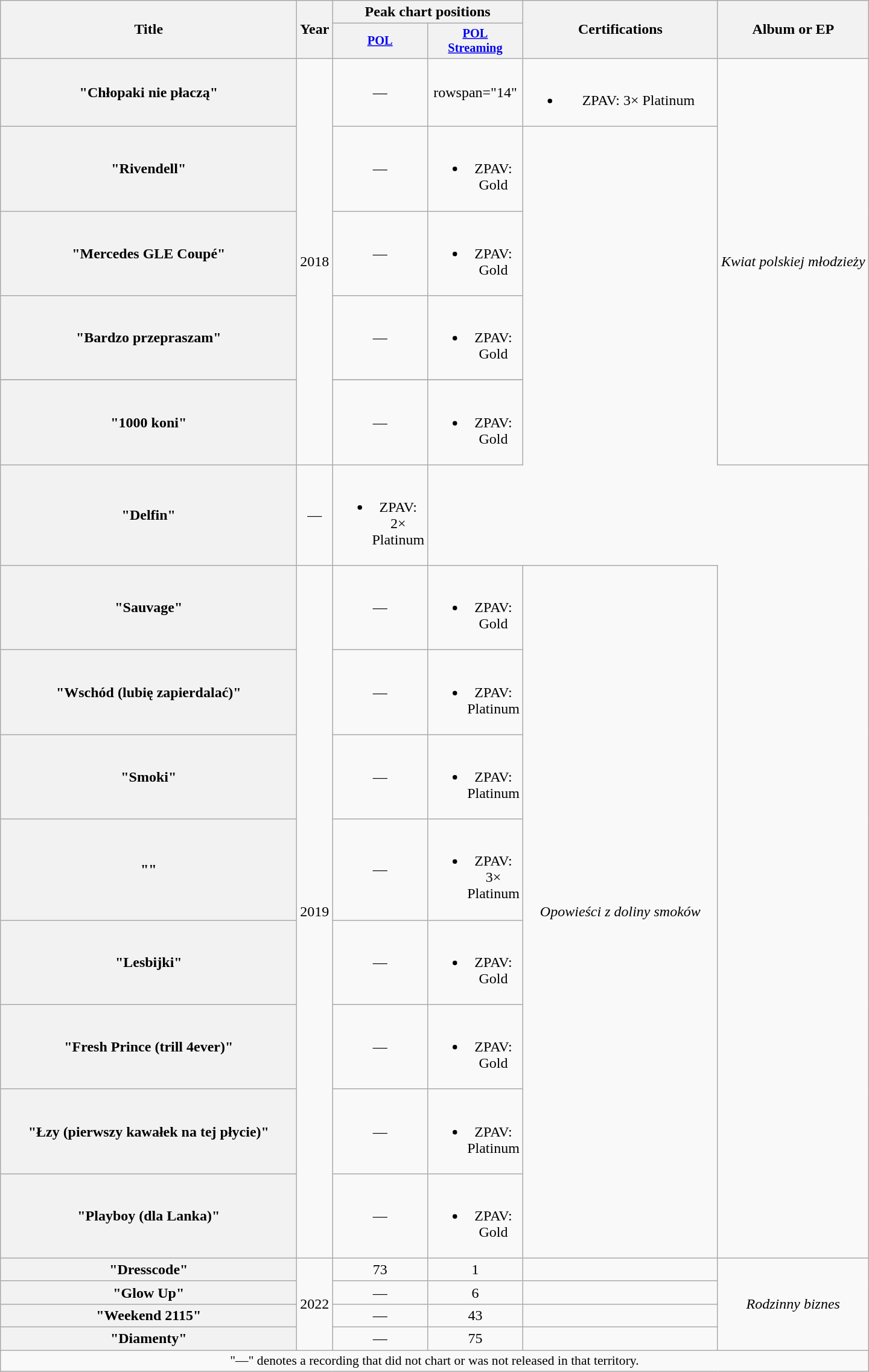<table class="wikitable plainrowheaders" style="text-align:center;">
<tr>
<th scope="col" rowspan="2" style="width:20em;">Title</th>
<th scope="col" rowspan="2" style="width:1em;">Year</th>
<th colspan="2">Peak chart positions</th>
<th scope="col" style="width:13em;" rowspan="2">Certifications</th>
<th scope="col" rowspan="2">Album or EP</th>
</tr>
<tr>
<th scope="col" style="width:3em;font-size:85%;"><a href='#'>POL</a><br></th>
<th scope="col" style="width:3em;font-size:85%;"><a href='#'>POL<br>Streaming</a><br></th>
</tr>
<tr>
<th scope="row">"Chłopaki nie płaczą"<br></th>
<td rowspan="6">2018</td>
<td>—</td>
<td>rowspan="14" </td>
<td><br><ul><li>ZPAV: 3× Platinum</li></ul></td>
<td rowspan="6"><em>Kwiat polskiej młodzieży</em></td>
</tr>
<tr>
<th scope="row">"Rivendell"<br></th>
<td>—</td>
<td><br><ul><li>ZPAV: Gold</li></ul></td>
</tr>
<tr>
<th scope="row">"Mercedes GLE Coupé"<br></th>
<td>—</td>
<td><br><ul><li>ZPAV: Gold</li></ul></td>
</tr>
<tr>
<th scope="row">"Bardzo przepraszam"<br></th>
<td>—</td>
<td><br><ul><li>ZPAV: Gold</li></ul></td>
</tr>
<tr>
</tr>
<tr>
<th scope="row">"1000 koni"<br></th>
<td>—</td>
<td><br><ul><li>ZPAV: Gold</li></ul></td>
</tr>
<tr>
<th scope="row">"Delfin"<br></th>
<td>—</td>
<td><br><ul><li>ZPAV: 2× Platinum</li></ul></td>
</tr>
<tr>
<th scope="row">"Sauvage"<br></th>
<td rowspan="8">2019</td>
<td>—</td>
<td><br><ul><li>ZPAV: Gold</li></ul></td>
<td rowspan="8"><em>Opowieści z doliny smoków</em></td>
</tr>
<tr>
<th scope="row">"Wschód (lubię zapierdalać)"<br></th>
<td>—</td>
<td><br><ul><li>ZPAV: Platinum</li></ul></td>
</tr>
<tr>
<th scope="row">"Smoki"<br></th>
<td>—</td>
<td><br><ul><li>ZPAV: Platinum</li></ul></td>
</tr>
<tr>
<th scope="row">""<br></th>
<td>—</td>
<td><br><ul><li>ZPAV: 3× Platinum</li></ul></td>
</tr>
<tr>
<th scope="row">"Lesbijki"<br></th>
<td>—</td>
<td><br><ul><li>ZPAV: Gold</li></ul></td>
</tr>
<tr>
<th scope="row">"Fresh Prince (trill 4ever)"<br></th>
<td>—</td>
<td><br><ul><li>ZPAV: Gold</li></ul></td>
</tr>
<tr>
<th scope="row">"Łzy (pierwszy kawałek na tej płycie)"<br></th>
<td>—</td>
<td><br><ul><li>ZPAV: Platinum</li></ul></td>
</tr>
<tr>
<th scope="row">"Playboy (dla Lanka)"<br></th>
<td>—</td>
<td><br><ul><li>ZPAV: Gold</li></ul></td>
</tr>
<tr>
<th scope="row">"Dresscode"<br></th>
<td rowspan="4">2022</td>
<td>73</td>
<td>1</td>
<td></td>
<td rowspan="4"><em>Rodzinny biznes</em></td>
</tr>
<tr>
<th scope="row">"Glow Up"<br></th>
<td>—</td>
<td>6</td>
<td></td>
</tr>
<tr>
<th scope="row">"Weekend 2115"<br></th>
<td>—</td>
<td>43</td>
<td></td>
</tr>
<tr>
<th scope="row">"Diamenty"<br></th>
<td>—</td>
<td>75</td>
<td></td>
</tr>
<tr>
<td colspan="6" style="font-size:90%">"—" denotes a recording that did not chart or was not released in that territory.</td>
</tr>
</table>
